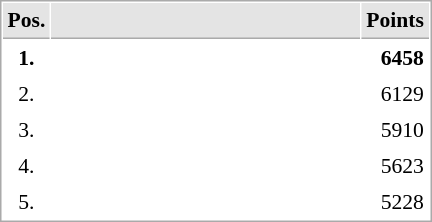<table cellspacing="1" cellpadding="3" style="border:1px solid #AAAAAA;font-size:90%">
<tr bgcolor="#E4E4E4">
<th style="border-bottom:1px solid #AAAAAA" width=10>Pos.</th>
<th style="border-bottom:1px solid #AAAAAA" width=200></th>
<th style="border-bottom:1px solid #AAAAAA" width=20>Points</th>
</tr>
<tr>
<td align="center"><strong>1.</strong></td>
<td><strong></strong></td>
<td align="right"><strong>6458</strong></td>
</tr>
<tr>
<td align="center">2.</td>
<td></td>
<td align="right">6129</td>
</tr>
<tr>
<td align="center">3.</td>
<td></td>
<td align="right">5910</td>
</tr>
<tr>
<td align="center">4.</td>
<td></td>
<td align="right">5623</td>
</tr>
<tr>
<td align="center">5.</td>
<td></td>
<td align="right">5228</td>
</tr>
</table>
